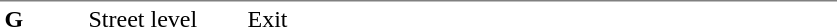<table table border=0 cellspacing=0 cellpadding=3>
<tr>
<td style="border-top:solid 1px gray;" width=50 valign=top><strong>G</strong></td>
<td style="border-top:solid 1px gray;" width=100 valign=top>Street level</td>
<td style="border-top:solid 1px gray;" width=390 valign=top>Exit</td>
</tr>
</table>
